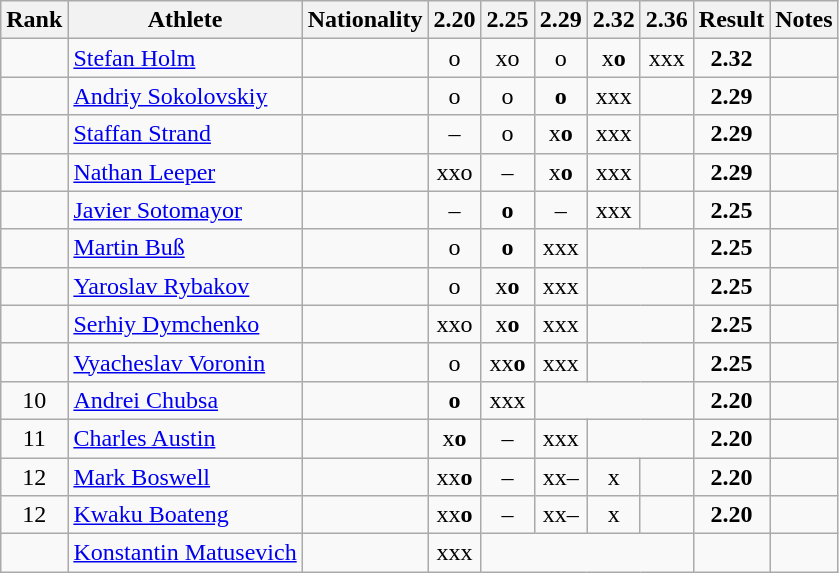<table class="wikitable sortable" style="text-align:center">
<tr>
<th>Rank</th>
<th>Athlete</th>
<th>Nationality</th>
<th>2.20</th>
<th>2.25</th>
<th>2.29</th>
<th>2.32</th>
<th>2.36</th>
<th>Result</th>
<th>Notes</th>
</tr>
<tr>
<td></td>
<td align="left"><a href='#'>Stefan Holm</a></td>
<td align=left></td>
<td>o</td>
<td>xo</td>
<td>o</td>
<td>x<strong>o</strong></td>
<td>xxx</td>
<td><strong>2.32</strong></td>
<td></td>
</tr>
<tr>
<td></td>
<td align="left"><a href='#'>Andriy Sokolovskiy</a></td>
<td align=left></td>
<td>o</td>
<td>o</td>
<td><strong>o</strong></td>
<td>xxx</td>
<td></td>
<td><strong>2.29</strong></td>
<td></td>
</tr>
<tr>
<td></td>
<td align="left"><a href='#'>Staffan Strand</a></td>
<td align=left></td>
<td>–</td>
<td>o</td>
<td>x<strong>o</strong></td>
<td>xxx</td>
<td></td>
<td><strong>2.29</strong></td>
<td></td>
</tr>
<tr>
<td></td>
<td align="left"><a href='#'>Nathan Leeper</a></td>
<td align=left></td>
<td>xxo</td>
<td>–</td>
<td>x<strong>o</strong></td>
<td>xxx</td>
<td></td>
<td><strong>2.29</strong></td>
<td></td>
</tr>
<tr>
<td></td>
<td align="left"><a href='#'>Javier Sotomayor</a></td>
<td align=left></td>
<td>–</td>
<td><strong>o</strong></td>
<td>–</td>
<td>xxx</td>
<td></td>
<td><strong>2.25</strong></td>
<td></td>
</tr>
<tr>
<td></td>
<td align="left"><a href='#'>Martin Buß</a></td>
<td align=left></td>
<td>o</td>
<td><strong>o</strong></td>
<td>xxx</td>
<td colspan=2></td>
<td><strong>2.25</strong></td>
<td></td>
</tr>
<tr>
<td></td>
<td align="left"><a href='#'>Yaroslav Rybakov</a></td>
<td align=left></td>
<td>o</td>
<td>x<strong>o</strong></td>
<td>xxx</td>
<td colspan=2></td>
<td><strong>2.25</strong></td>
<td></td>
</tr>
<tr>
<td></td>
<td align="left"><a href='#'>Serhiy Dymchenko</a></td>
<td align=left></td>
<td>xxo</td>
<td>x<strong>o</strong></td>
<td>xxx</td>
<td colspan=2></td>
<td><strong>2.25</strong></td>
<td></td>
</tr>
<tr>
<td></td>
<td align="left"><a href='#'>Vyacheslav Voronin</a></td>
<td align=left></td>
<td>o</td>
<td>xx<strong>o</strong></td>
<td>xxx</td>
<td colspan=2></td>
<td><strong>2.25</strong></td>
<td></td>
</tr>
<tr>
<td>10</td>
<td align="left"><a href='#'>Andrei Chubsa</a></td>
<td align=left></td>
<td><strong>o</strong></td>
<td>xxx</td>
<td colspan=3></td>
<td><strong>2.20</strong></td>
<td></td>
</tr>
<tr>
<td>11</td>
<td align="left"><a href='#'>Charles Austin</a></td>
<td align=left></td>
<td>x<strong>o</strong></td>
<td>–</td>
<td>xxx</td>
<td colspan=2></td>
<td><strong>2.20</strong></td>
<td></td>
</tr>
<tr>
<td>12</td>
<td align="left"><a href='#'>Mark Boswell</a></td>
<td align=left></td>
<td>xx<strong>o</strong></td>
<td>–</td>
<td>xx–</td>
<td>x</td>
<td></td>
<td><strong>2.20</strong></td>
<td></td>
</tr>
<tr>
<td>12</td>
<td align="left"><a href='#'>Kwaku Boateng</a></td>
<td align=left></td>
<td>xx<strong>o</strong></td>
<td>–</td>
<td>xx–</td>
<td>x</td>
<td></td>
<td><strong>2.20</strong></td>
<td></td>
</tr>
<tr>
<td></td>
<td align="left"><a href='#'>Konstantin Matusevich</a></td>
<td align=left></td>
<td>xxx</td>
<td colspan=4></td>
<td><strong></strong></td>
<td></td>
</tr>
</table>
